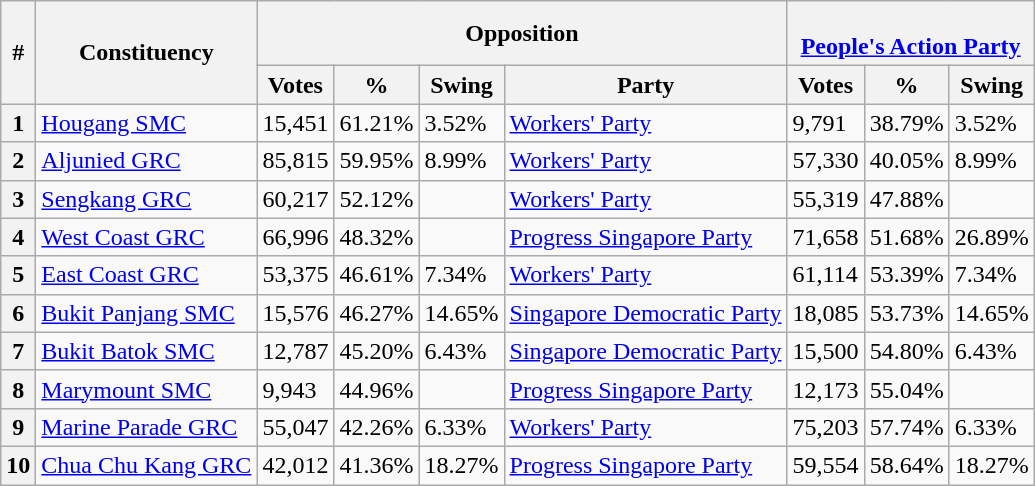<table class="wikitable sortable">
<tr>
<th rowspan=2>#</th>
<th rowspan=2>Constituency</th>
<th colspan=4>Opposition</th>
<th colspan=3><br><a href='#'>People's Action Party</a></th>
</tr>
<tr>
<th data-sort-type="number">Votes</th>
<th data-sort-type="number">%</th>
<th>Swing</th>
<th>Party</th>
<th data-sort-type="number">Votes</th>
<th data-sort-type="number">%</th>
<th>Swing</th>
</tr>
<tr>
<th>1</th>
<td><a href='#'>Hougang SMC</a></td>
<td>15,451</td>
<td>61.21%</td>
<td> 3.52%</td>
<td><a href='#'>Workers' Party</a></td>
<td>9,791</td>
<td>38.79%</td>
<td> 3.52%</td>
</tr>
<tr>
<th>2</th>
<td><a href='#'>Aljunied GRC</a></td>
<td>85,815</td>
<td>59.95%</td>
<td> 8.99%</td>
<td><a href='#'>Workers' Party</a></td>
<td>57,330</td>
<td>40.05%</td>
<td> 8.99%</td>
</tr>
<tr>
<th>3</th>
<td><a href='#'>Sengkang GRC</a></td>
<td>60,217</td>
<td>52.12%</td>
<td></td>
<td><a href='#'>Workers' Party</a></td>
<td>55,319</td>
<td>47.88%</td>
<td></td>
</tr>
<tr>
<th>4</th>
<td><a href='#'>West Coast GRC</a></td>
<td>66,996</td>
<td>48.32%</td>
<td></td>
<td><a href='#'>Progress Singapore Party</a></td>
<td>71,658</td>
<td>51.68%</td>
<td> 26.89%</td>
</tr>
<tr>
<th>5</th>
<td><a href='#'>East Coast GRC</a></td>
<td>53,375</td>
<td>46.61%</td>
<td> 7.34%</td>
<td><a href='#'>Workers' Party</a></td>
<td>61,114</td>
<td>53.39%</td>
<td> 7.34%</td>
</tr>
<tr>
<th>6</th>
<td><a href='#'>Bukit Panjang SMC</a></td>
<td>15,576</td>
<td>46.27%</td>
<td> 14.65%</td>
<td><a href='#'>Singapore Democratic Party</a></td>
<td>18,085</td>
<td>53.73%</td>
<td> 14.65%</td>
</tr>
<tr>
<th>7</th>
<td><a href='#'>Bukit Batok SMC</a></td>
<td>12,787</td>
<td>45.20%</td>
<td> 6.43%</td>
<td><a href='#'>Singapore Democratic Party</a></td>
<td>15,500</td>
<td>54.80%</td>
<td> 6.43%</td>
</tr>
<tr>
<th>8</th>
<td><a href='#'>Marymount SMC</a></td>
<td>9,943</td>
<td>44.96%</td>
<td></td>
<td><a href='#'>Progress Singapore Party</a></td>
<td>12,173</td>
<td>55.04%</td>
<td></td>
</tr>
<tr>
<th>9</th>
<td><a href='#'>Marine Parade GRC</a></td>
<td>55,047</td>
<td>42.26%</td>
<td> 6.33%</td>
<td><a href='#'>Workers' Party</a></td>
<td>75,203</td>
<td>57.74%</td>
<td> 6.33%</td>
</tr>
<tr>
<th>10</th>
<td><a href='#'>Chua Chu Kang GRC</a></td>
<td>42,012</td>
<td>41.36%</td>
<td> 18.27%</td>
<td><a href='#'>Progress Singapore Party</a></td>
<td>59,554</td>
<td>58.64%</td>
<td> 18.27%</td>
</tr>
</table>
